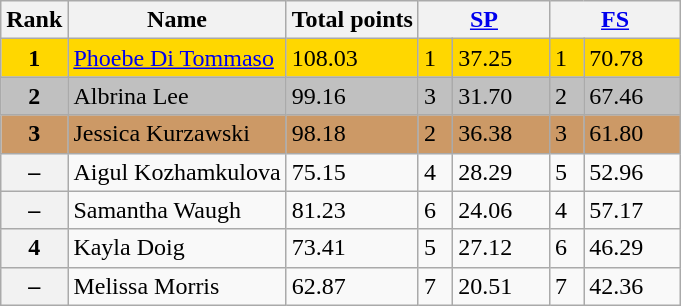<table class="wikitable sortable">
<tr>
<th>Rank</th>
<th>Name</th>
<th>Total points</th>
<th colspan="2" width="80px"><a href='#'>SP</a></th>
<th colspan="2" width="80px"><a href='#'>FS</a></th>
</tr>
<tr bgcolor="gold">
<td align="center"><strong>1</strong></td>
<td><a href='#'>Phoebe Di Tommaso</a></td>
<td>108.03</td>
<td>1</td>
<td>37.25</td>
<td>1</td>
<td>70.78</td>
</tr>
<tr bgcolor="silver">
<td align="center"><strong>2</strong></td>
<td>Albrina Lee</td>
<td>99.16</td>
<td>3</td>
<td>31.70</td>
<td>2</td>
<td>67.46</td>
</tr>
<tr bgcolor="cc9966">
<td align="center"><strong>3</strong></td>
<td>Jessica Kurzawski</td>
<td>98.18</td>
<td>2</td>
<td>36.38</td>
<td>3</td>
<td>61.80</td>
</tr>
<tr>
<th>–</th>
<td> Aigul Kozhamkulova</td>
<td>75.15</td>
<td>4</td>
<td>28.29</td>
<td>5</td>
<td>52.96</td>
</tr>
<tr>
<th>–</th>
<td> Samantha Waugh</td>
<td>81.23</td>
<td>6</td>
<td>24.06</td>
<td>4</td>
<td>57.17</td>
</tr>
<tr>
<th>4</th>
<td>Kayla Doig</td>
<td>73.41</td>
<td>5</td>
<td>27.12</td>
<td>6</td>
<td>46.29</td>
</tr>
<tr>
<th>–</th>
<td> Melissa Morris</td>
<td>62.87</td>
<td>7</td>
<td>20.51</td>
<td>7</td>
<td>42.36</td>
</tr>
</table>
